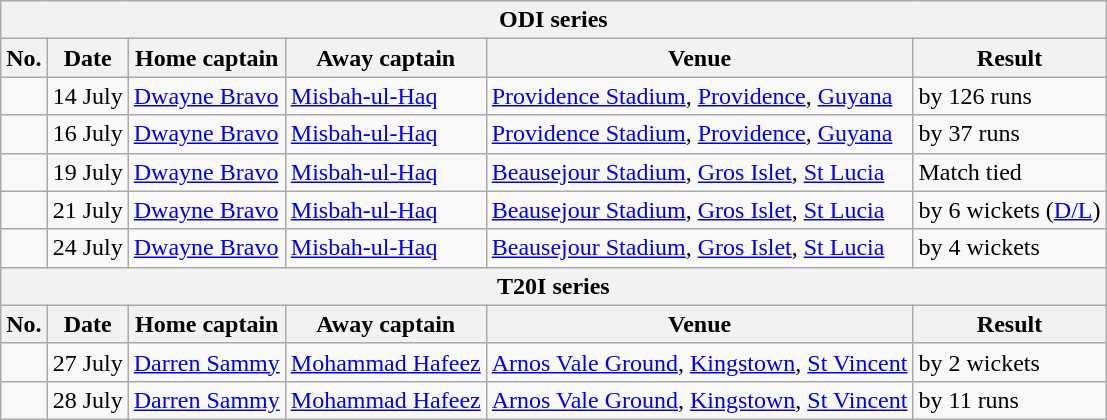<table class="wikitable">
<tr>
<th colspan="9">ODI series</th>
</tr>
<tr>
<th>No.</th>
<th>Date</th>
<th>Home captain</th>
<th>Away captain</th>
<th>Venue</th>
<th>Result</th>
</tr>
<tr>
<td></td>
<td>14 July</td>
<td><a href='#'>Dwayne Bravo</a></td>
<td><a href='#'>Misbah-ul-Haq</a></td>
<td><a href='#'>Providence Stadium</a>, <a href='#'>Providence</a>, <a href='#'>Guyana</a></td>
<td> by 126 runs</td>
</tr>
<tr>
<td></td>
<td>16 July</td>
<td><a href='#'>Dwayne Bravo</a></td>
<td><a href='#'>Misbah-ul-Haq</a></td>
<td><a href='#'>Providence Stadium</a>, <a href='#'>Providence</a>, <a href='#'>Guyana</a></td>
<td> by 37 runs</td>
</tr>
<tr>
<td></td>
<td>19 July</td>
<td><a href='#'>Dwayne Bravo</a></td>
<td><a href='#'>Misbah-ul-Haq</a></td>
<td><a href='#'>Beausejour Stadium</a>, <a href='#'>Gros Islet</a>, <a href='#'>St Lucia</a></td>
<td>Match tied</td>
</tr>
<tr>
<td></td>
<td>21 July</td>
<td><a href='#'>Dwayne Bravo</a></td>
<td><a href='#'>Misbah-ul-Haq</a></td>
<td><a href='#'>Beausejour Stadium</a>, <a href='#'>Gros Islet</a>, <a href='#'>St Lucia</a></td>
<td> by 6 wickets (<a href='#'>D/L</a>)</td>
</tr>
<tr>
<td></td>
<td>24 July</td>
<td><a href='#'>Dwayne Bravo</a></td>
<td><a href='#'>Misbah-ul-Haq</a></td>
<td><a href='#'>Beausejour Stadium</a>, <a href='#'>Gros Islet</a>, <a href='#'>St Lucia</a></td>
<td> by 4 wickets</td>
</tr>
<tr>
<th colspan="9">T20I series</th>
</tr>
<tr>
<th>No.</th>
<th>Date</th>
<th>Home captain</th>
<th>Away captain</th>
<th>Venue</th>
<th>Result</th>
</tr>
<tr>
<td></td>
<td>27 July</td>
<td><a href='#'>Darren Sammy</a></td>
<td><a href='#'>Mohammad Hafeez</a></td>
<td><a href='#'>Arnos Vale Ground</a>, <a href='#'>Kingstown</a>, <a href='#'>St Vincent</a></td>
<td> by 2 wickets</td>
</tr>
<tr>
<td></td>
<td>28 July</td>
<td><a href='#'>Darren Sammy</a></td>
<td><a href='#'>Mohammad Hafeez</a></td>
<td><a href='#'>Arnos Vale Ground</a>, <a href='#'>Kingstown</a>, <a href='#'>St Vincent</a></td>
<td> by 11 runs</td>
</tr>
</table>
